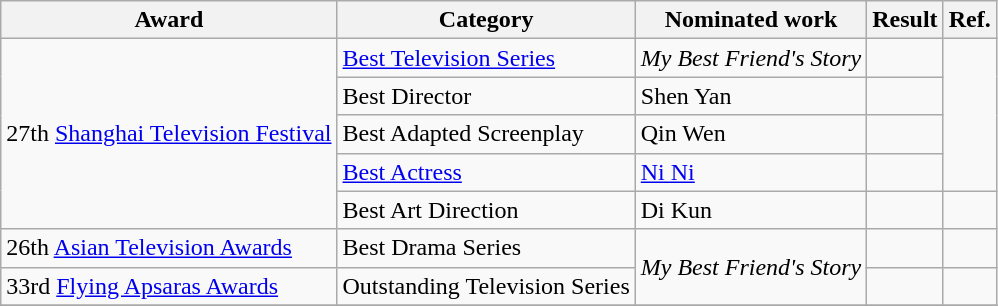<table class="wikitable">
<tr>
<th>Award</th>
<th>Category</th>
<th>Nominated work</th>
<th>Result</th>
<th>Ref.</th>
</tr>
<tr>
<td rowspan=5>27th <a href='#'>Shanghai Television Festival</a></td>
<td><a href='#'>Best Television Series</a></td>
<td><em>My Best Friend's Story</em></td>
<td></td>
<td rowspan=4></td>
</tr>
<tr>
<td>Best Director</td>
<td>Shen Yan</td>
<td></td>
</tr>
<tr>
<td>Best Adapted Screenplay</td>
<td>Qin Wen</td>
<td></td>
</tr>
<tr>
<td><a href='#'>Best Actress</a></td>
<td><a href='#'>Ni Ni</a></td>
<td></td>
</tr>
<tr>
<td>Best Art Direction</td>
<td>Di Kun</td>
<td></td>
<td></td>
</tr>
<tr>
<td>26th <a href='#'>Asian Television Awards</a></td>
<td>Best Drama Series</td>
<td rowspan=2><em>My Best Friend's Story</em></td>
<td></td>
<td rowspan=1></td>
</tr>
<tr>
<td>33rd <a href='#'>Flying Apsaras Awards</a></td>
<td>Outstanding Television Series</td>
<td></td>
<td rowspan=1></td>
</tr>
<tr>
</tr>
</table>
